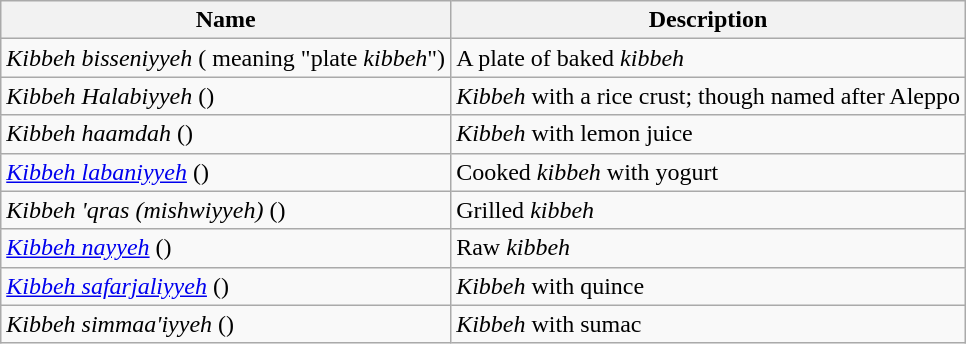<table class="wikitable">
<tr>
<th>Name</th>
<th>Description</th>
</tr>
<tr>
<td><em>Kibbeh bisseniyyeh</em> ( meaning "plate <em>kibbeh</em>")</td>
<td>A plate of baked <em>kibbeh</em></td>
</tr>
<tr>
<td><em>Kibbeh Halabiyyeh</em> ()</td>
<td><em>Kibbeh</em> with a rice crust; though named after Aleppo</td>
</tr>
<tr>
<td><em>Kibbeh haamdah</em> ()</td>
<td><em>Kibbeh</em> with lemon juice</td>
</tr>
<tr>
<td><em><a href='#'>Kibbeh labaniyyeh</a></em> ()</td>
<td>Cooked <em>kibbeh</em> with yogurt</td>
</tr>
<tr>
<td><em>Kibbeh 'qras (mishwiyyeh)</em> ()</td>
<td>Grilled <em>kibbeh</em></td>
</tr>
<tr>
<td><em><a href='#'>Kibbeh nayyeh</a></em> ()</td>
<td>Raw <em>kibbeh</em></td>
</tr>
<tr>
<td><em><a href='#'>Kibbeh safarjaliyyeh</a></em> ()</td>
<td><em>Kibbeh</em> with quince</td>
</tr>
<tr>
<td><em>Kibbeh simmaa'iyyeh</em> ()</td>
<td><em>Kibbeh</em> with sumac</td>
</tr>
</table>
